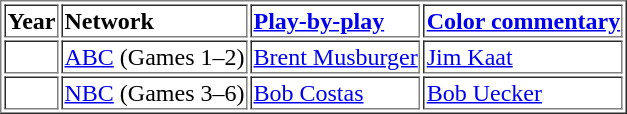<table border="1" cellpadding="1">
<tr>
<td><strong>Year</strong></td>
<td><strong>Network</strong></td>
<td><strong><a href='#'>Play-by-play</a></strong></td>
<td><strong><a href='#'>Color commentary</a></strong></td>
</tr>
<tr>
<td></td>
<td><a href='#'>ABC</a> (Games 1–2)</td>
<td><a href='#'>Brent Musburger</a></td>
<td><a href='#'>Jim Kaat</a></td>
</tr>
<tr>
<td></td>
<td><a href='#'>NBC</a> (Games 3–6)</td>
<td><a href='#'>Bob Costas</a></td>
<td><a href='#'>Bob Uecker</a></td>
</tr>
</table>
